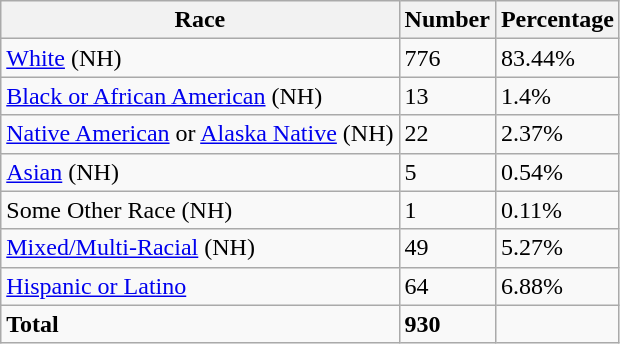<table class="wikitable">
<tr>
<th>Race</th>
<th>Number</th>
<th>Percentage</th>
</tr>
<tr>
<td><a href='#'>White</a> (NH)</td>
<td>776</td>
<td>83.44%</td>
</tr>
<tr>
<td><a href='#'>Black or African American</a> (NH)</td>
<td>13</td>
<td>1.4%</td>
</tr>
<tr>
<td><a href='#'>Native American</a> or <a href='#'>Alaska Native</a> (NH)</td>
<td>22</td>
<td>2.37%</td>
</tr>
<tr>
<td><a href='#'>Asian</a> (NH)</td>
<td>5</td>
<td>0.54%</td>
</tr>
<tr>
<td>Some Other Race (NH)</td>
<td>1</td>
<td>0.11%</td>
</tr>
<tr>
<td><a href='#'>Mixed/Multi-Racial</a> (NH)</td>
<td>49</td>
<td>5.27%</td>
</tr>
<tr>
<td><a href='#'>Hispanic or Latino</a></td>
<td>64</td>
<td>6.88%</td>
</tr>
<tr>
<td><strong>Total</strong></td>
<td><strong>930</strong></td>
<td></td>
</tr>
</table>
